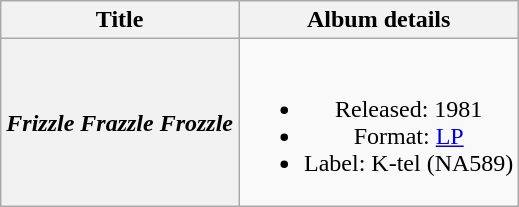<table class="wikitable plainrowheaders" style="text-align:center;" border="1">
<tr>
<th>Title</th>
<th>Album details</th>
</tr>
<tr>
<th scope="row"><em>Frizzle Frazzle Frozzle</em></th>
<td><br><ul><li>Released: 1981</li><li>Format: <a href='#'>LP</a></li><li>Label: K-tel (NA589)</li></ul></td>
</tr>
</table>
